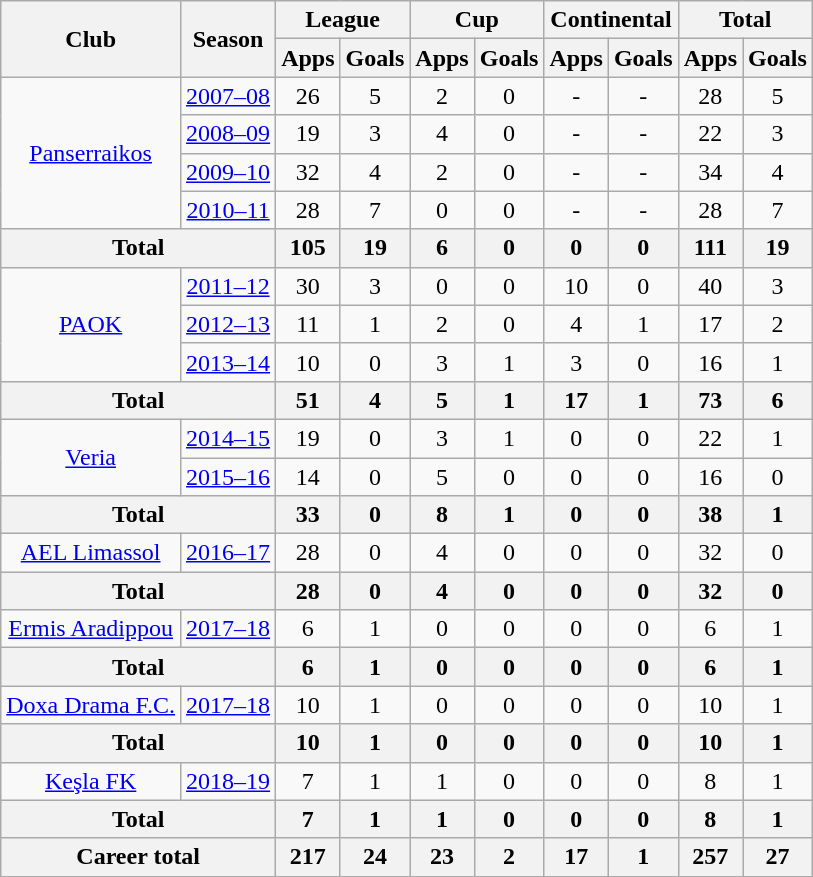<table class="wikitable" style="text-align:center">
<tr>
<th rowspan=2>Club</th>
<th rowspan=2>Season</th>
<th colspan=2>League</th>
<th colspan=2>Cup</th>
<th colspan=2>Continental</th>
<th colspan=2>Total</th>
</tr>
<tr>
<th>Apps</th>
<th>Goals</th>
<th>Apps</th>
<th>Goals</th>
<th>Apps</th>
<th>Goals</th>
<th>Apps</th>
<th>Goals</th>
</tr>
<tr>
<td rowspan=4 valign="center"><a href='#'>Panserraikos</a></td>
<td><a href='#'>2007–08</a></td>
<td>26</td>
<td>5</td>
<td>2</td>
<td>0</td>
<td>-</td>
<td>-</td>
<td>28</td>
<td>5</td>
</tr>
<tr>
<td><a href='#'>2008–09</a></td>
<td>19</td>
<td>3</td>
<td>4</td>
<td>0</td>
<td>-</td>
<td>-</td>
<td>22</td>
<td>3</td>
</tr>
<tr>
<td><a href='#'>2009–10</a></td>
<td>32</td>
<td>4</td>
<td>2</td>
<td>0</td>
<td>-</td>
<td>-</td>
<td>34</td>
<td>4</td>
</tr>
<tr>
<td><a href='#'>2010–11</a></td>
<td>28</td>
<td>7</td>
<td>0</td>
<td>0</td>
<td>-</td>
<td>-</td>
<td>28</td>
<td>7</td>
</tr>
<tr>
<th colspan=2>Total</th>
<th>105</th>
<th>19</th>
<th>6</th>
<th>0</th>
<th>0</th>
<th>0</th>
<th>111</th>
<th>19</th>
</tr>
<tr>
<td rowspan=3 valign="center"><a href='#'>PAOK</a></td>
<td><a href='#'>2011–12</a></td>
<td>30</td>
<td>3</td>
<td>0</td>
<td>0</td>
<td>10</td>
<td>0</td>
<td>40</td>
<td>3</td>
</tr>
<tr>
<td><a href='#'>2012–13</a></td>
<td>11</td>
<td>1</td>
<td>2</td>
<td>0</td>
<td>4</td>
<td>1</td>
<td>17</td>
<td>2</td>
</tr>
<tr>
<td><a href='#'>2013–14</a></td>
<td>10</td>
<td>0</td>
<td>3</td>
<td>1</td>
<td>3</td>
<td>0</td>
<td>16</td>
<td>1</td>
</tr>
<tr>
<th colspan=2>Total</th>
<th>51</th>
<th>4</th>
<th>5</th>
<th>1</th>
<th>17</th>
<th>1</th>
<th>73</th>
<th>6</th>
</tr>
<tr>
<td rowspan=2 valign="center"><a href='#'>Veria</a></td>
<td><a href='#'>2014–15</a></td>
<td>19</td>
<td>0</td>
<td>3</td>
<td>1</td>
<td>0</td>
<td>0</td>
<td>22</td>
<td>1</td>
</tr>
<tr>
<td><a href='#'>2015–16</a></td>
<td>14</td>
<td>0</td>
<td>5</td>
<td>0</td>
<td>0</td>
<td>0</td>
<td>16</td>
<td>0</td>
</tr>
<tr>
<th colspan=2>Total</th>
<th>33</th>
<th>0</th>
<th>8</th>
<th>1</th>
<th>0</th>
<th>0</th>
<th>38</th>
<th>1</th>
</tr>
<tr>
<td rowspan=1 valign="center"><a href='#'>AEL Limassol</a></td>
<td><a href='#'>2016–17</a></td>
<td>28</td>
<td>0</td>
<td>4</td>
<td>0</td>
<td>0</td>
<td>0</td>
<td>32</td>
<td>0</td>
</tr>
<tr>
<th colspan=2>Total</th>
<th>28</th>
<th>0</th>
<th>4</th>
<th>0</th>
<th>0</th>
<th>0</th>
<th>32</th>
<th>0</th>
</tr>
<tr>
<td rowspan=1 valign="center"><a href='#'>Ermis Aradippou</a></td>
<td><a href='#'>2017–18</a></td>
<td>6</td>
<td>1</td>
<td>0</td>
<td>0</td>
<td>0</td>
<td>0</td>
<td>6</td>
<td>1</td>
</tr>
<tr>
<th colspan=2>Total</th>
<th>6</th>
<th>1</th>
<th>0</th>
<th>0</th>
<th>0</th>
<th>0</th>
<th>6</th>
<th>1</th>
</tr>
<tr>
<td rowspan=1 valign="center"><a href='#'>Doxa Drama F.C.</a></td>
<td><a href='#'>2017–18</a></td>
<td>10</td>
<td>1</td>
<td>0</td>
<td>0</td>
<td>0</td>
<td>0</td>
<td>10</td>
<td>1</td>
</tr>
<tr>
<th colspan=2>Total</th>
<th>10</th>
<th>1</th>
<th>0</th>
<th>0</th>
<th>0</th>
<th>0</th>
<th>10</th>
<th>1</th>
</tr>
<tr>
<td rowspan=1 valign="center"><a href='#'>Keşla FK</a></td>
<td><a href='#'>2018–19</a></td>
<td>7</td>
<td>1</td>
<td>1</td>
<td>0</td>
<td>0</td>
<td>0</td>
<td>8</td>
<td>1</td>
</tr>
<tr>
<th colspan=2>Total</th>
<th>7</th>
<th>1</th>
<th>1</th>
<th>0</th>
<th>0</th>
<th>0</th>
<th>8</th>
<th>1</th>
</tr>
<tr>
<th colspan=2>Career total</th>
<th>217</th>
<th>24</th>
<th>23</th>
<th>2</th>
<th>17</th>
<th>1</th>
<th>257</th>
<th>27</th>
</tr>
</table>
